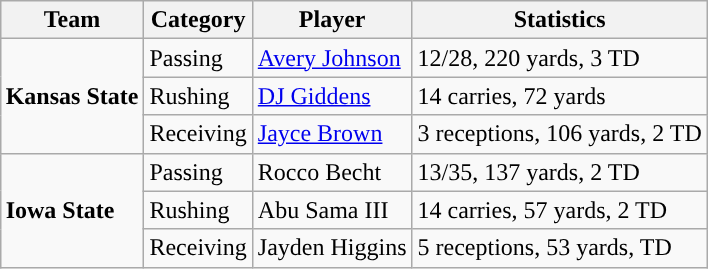<table class="wikitable" style="float: right;">
<tr>
<th>Team</th>
<th>Category</th>
<th>Player</th>
<th>Statistics</th>
</tr>
<tr>
<td rowspan=3><strong>Kansas State</strong></td>
<td>Passing</td>
<td><a href='#'>Avery Johnson</a></td>
<td>12/28, 220 yards, 3 TD</td>
</tr>
<tr>
<td>Rushing</td>
<td><a href='#'>DJ Giddens</a></td>
<td>14 carries, 72 yards</td>
</tr>
<tr>
<td>Receiving</td>
<td><a href='#'>Jayce Brown</a></td>
<td>3 receptions, 106 yards, 2 TD</td>
</tr>
<tr>
<td rowspan=3><strong>Iowa State</strong></td>
<td>Passing</td>
<td>Rocco Becht</td>
<td>13/35, 137 yards, 2 TD</td>
</tr>
<tr>
<td>Rushing</td>
<td>Abu Sama III</td>
<td>14 carries, 57 yards, 2 TD</td>
</tr>
<tr>
<td>Receiving</td>
<td>Jayden Higgins</td>
<td>5 receptions, 53 yards, TD</td>
</tr>
</table>
